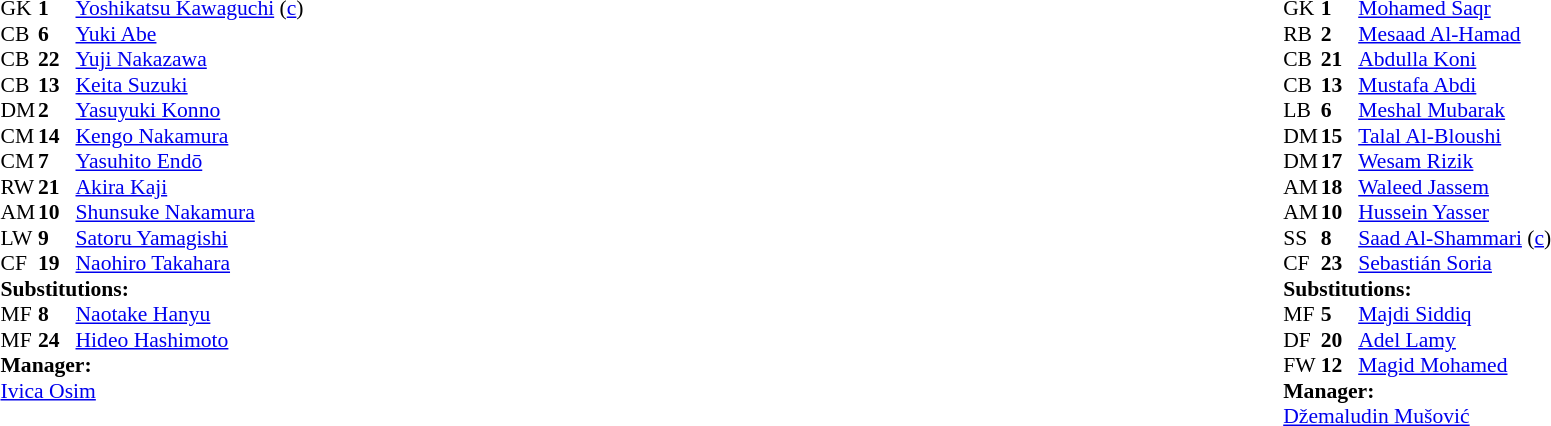<table width="100%">
<tr>
<td valign="top" width="50%"><br><table style="font-size: 90%" cellspacing="0" cellpadding="0">
<tr>
<th width="25"></th>
<th width="25"></th>
</tr>
<tr>
<td>GK</td>
<td><strong>1</strong></td>
<td><a href='#'>Yoshikatsu Kawaguchi</a> (<a href='#'>c</a>)</td>
</tr>
<tr>
<td>CB</td>
<td><strong>6</strong></td>
<td><a href='#'>Yuki Abe</a></td>
<td></td>
</tr>
<tr>
<td>CB</td>
<td><strong>22</strong></td>
<td><a href='#'>Yuji Nakazawa</a></td>
</tr>
<tr>
<td>CB</td>
<td><strong>13</strong></td>
<td><a href='#'>Keita Suzuki</a></td>
</tr>
<tr>
<td>DM</td>
<td><strong>2</strong></td>
<td><a href='#'>Yasuyuki Konno</a></td>
</tr>
<tr>
<td>CM</td>
<td><strong>14</strong></td>
<td><a href='#'>Kengo Nakamura</a></td>
<td></td>
<td></td>
</tr>
<tr>
<td>CM</td>
<td><strong>7</strong></td>
<td><a href='#'>Yasuhito Endō</a></td>
</tr>
<tr>
<td>RW</td>
<td><strong>21</strong></td>
<td><a href='#'>Akira Kaji</a></td>
</tr>
<tr>
<td>AM</td>
<td><strong>10</strong></td>
<td><a href='#'>Shunsuke Nakamura</a></td>
</tr>
<tr>
<td>LW</td>
<td><strong>9</strong></td>
<td><a href='#'>Satoru Yamagishi</a></td>
<td></td>
<td></td>
</tr>
<tr>
<td>CF</td>
<td><strong>19</strong></td>
<td><a href='#'>Naohiro Takahara</a></td>
</tr>
<tr>
<td colspan=3><strong>Substitutions:</strong></td>
</tr>
<tr>
<td>MF</td>
<td><strong>8</strong></td>
<td><a href='#'>Naotake Hanyu</a></td>
<td></td>
<td></td>
</tr>
<tr>
<td>MF</td>
<td><strong>24</strong></td>
<td><a href='#'>Hideo Hashimoto</a></td>
<td></td>
<td></td>
</tr>
<tr>
<td colspan=3><strong>Manager:</strong></td>
</tr>
<tr>
<td colspan=3> <a href='#'>Ivica Osim</a></td>
</tr>
</table>
</td>
<td valign="top" width="50%"><br><table style="font-size: 90%" cellspacing="0" cellpadding="0" align="center">
<tr>
<th width=25></th>
<th width=25></th>
</tr>
<tr>
<td>GK</td>
<td><strong>1</strong></td>
<td><a href='#'>Mohamed Saqr</a></td>
</tr>
<tr>
<td>RB</td>
<td><strong>2</strong></td>
<td><a href='#'>Mesaad Al-Hamad</a></td>
<td></td>
<td></td>
</tr>
<tr>
<td>CB</td>
<td><strong>21</strong></td>
<td><a href='#'>Abdulla Koni</a></td>
</tr>
<tr>
<td>CB</td>
<td><strong>13</strong></td>
<td><a href='#'>Mustafa Abdi</a></td>
</tr>
<tr>
<td>LB</td>
<td><strong>6</strong></td>
<td><a href='#'>Meshal Mubarak</a></td>
</tr>
<tr>
<td>DM</td>
<td><strong>15</strong></td>
<td><a href='#'>Talal Al-Bloushi</a></td>
</tr>
<tr>
<td>DM</td>
<td><strong>17</strong></td>
<td><a href='#'>Wesam Rizik</a></td>
<td></td>
<td></td>
</tr>
<tr>
<td>AM</td>
<td><strong>18</strong></td>
<td><a href='#'>Waleed Jassem</a></td>
<td></td>
<td></td>
</tr>
<tr>
<td>AM</td>
<td><strong>10</strong></td>
<td><a href='#'>Hussein Yasser</a></td>
<td></td>
</tr>
<tr>
<td>SS</td>
<td><strong>8</strong></td>
<td><a href='#'>Saad Al-Shammari</a> (<a href='#'>c</a>)</td>
<td></td>
</tr>
<tr>
<td>CF</td>
<td><strong>23</strong></td>
<td><a href='#'>Sebastián Soria</a></td>
</tr>
<tr>
<td colspan=3><strong>Substitutions:</strong></td>
</tr>
<tr>
<td>MF</td>
<td><strong>5</strong></td>
<td><a href='#'>Majdi Siddiq</a></td>
<td></td>
<td></td>
</tr>
<tr>
<td>DF</td>
<td><strong>20</strong></td>
<td><a href='#'>Adel Lamy</a></td>
<td></td>
<td></td>
</tr>
<tr>
<td>FW</td>
<td><strong>12</strong></td>
<td><a href='#'>Magid Mohamed</a></td>
<td></td>
<td></td>
</tr>
<tr>
<td colspan=3><strong>Manager:</strong></td>
</tr>
<tr>
<td colspan=4> <a href='#'>Džemaludin Mušović</a></td>
</tr>
</table>
</td>
</tr>
</table>
